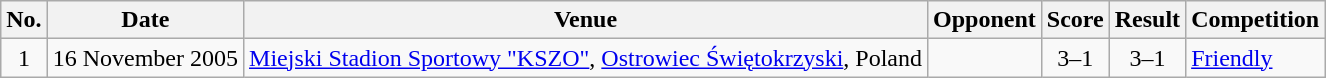<table class="wikitable sortable">
<tr>
<th scope="col">No.</th>
<th scope="col">Date</th>
<th scope="col">Venue</th>
<th scope="col">Opponent</th>
<th scope="col">Score</th>
<th scope="col">Result</th>
<th scope="col">Competition</th>
</tr>
<tr>
<td align="center">1</td>
<td>16 November 2005</td>
<td><a href='#'>Miejski Stadion Sportowy "KSZO"</a>, <a href='#'>Ostrowiec Świętokrzyski</a>, Poland</td>
<td></td>
<td align="center">3–1</td>
<td align="center">3–1</td>
<td><a href='#'>Friendly</a></td>
</tr>
</table>
